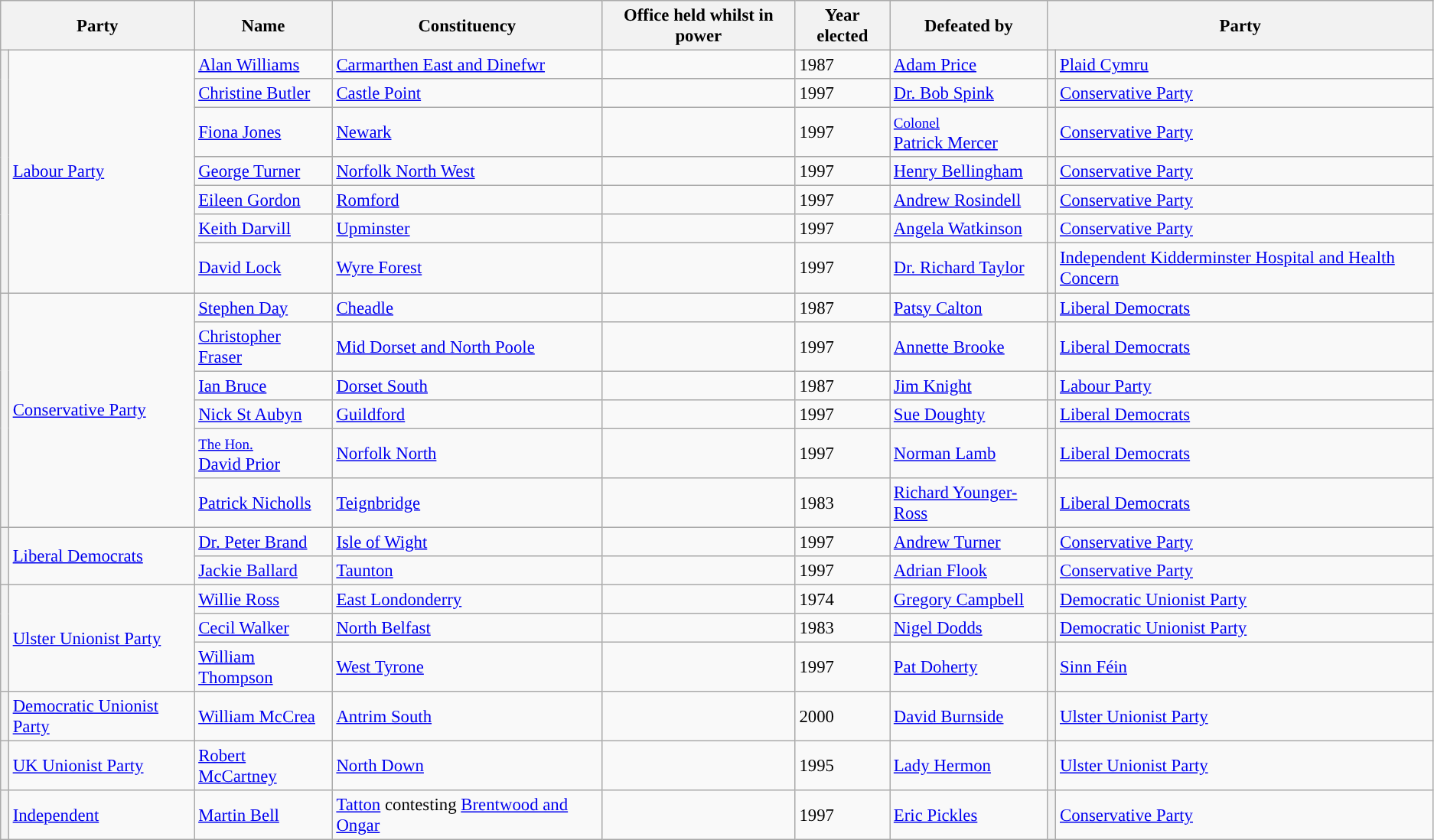<table class="wikitable sortable" style="font-size: 95%;">
<tr>
<th colspan=2>Party</th>
<th>Name</th>
<th>Constituency</th>
<th>Office held whilst in power</th>
<th>Year elected</th>
<th>Defeated by</th>
<th colspan=2>Party</th>
</tr>
<tr>
<th rowspan=7 style="background-color: "></th>
<td rowspan=7><a href='#'>Labour Party</a></td>
<td><a href='#'>Alan Williams</a></td>
<td><a href='#'>Carmarthen East and Dinefwr</a></td>
<td></td>
<td>1987</td>
<td><a href='#'>Adam Price</a></td>
<th rowspan=1 style="background-color: "></th>
<td><a href='#'>Plaid Cymru</a></td>
</tr>
<tr>
<td><a href='#'>Christine Butler</a></td>
<td><a href='#'>Castle Point</a></td>
<td></td>
<td>1997</td>
<td><a href='#'>Dr. Bob Spink</a></td>
<th rowspan=1 style="background-color: "></th>
<td><a href='#'>Conservative Party</a></td>
</tr>
<tr>
<td><a href='#'>Fiona Jones</a></td>
<td><a href='#'>Newark</a></td>
<td></td>
<td>1997</td>
<td><small><a href='#'>Colonel</a></small><br> <a href='#'>Patrick Mercer</a></td>
<th rowspan=1 style="background-color: "></th>
<td><a href='#'>Conservative Party</a></td>
</tr>
<tr>
<td><a href='#'>George Turner</a></td>
<td><a href='#'>Norfolk North West</a></td>
<td></td>
<td>1997</td>
<td><a href='#'>Henry Bellingham</a></td>
<th rowspan=1 style="background-color: "></th>
<td><a href='#'>Conservative Party</a></td>
</tr>
<tr>
<td><a href='#'>Eileen Gordon</a></td>
<td><a href='#'>Romford</a></td>
<td></td>
<td>1997</td>
<td><a href='#'>Andrew Rosindell</a></td>
<th rowspan=1 style="background-color: "></th>
<td><a href='#'>Conservative Party</a></td>
</tr>
<tr>
<td><a href='#'>Keith Darvill</a></td>
<td><a href='#'>Upminster</a></td>
<td></td>
<td>1997</td>
<td><a href='#'>Angela Watkinson</a></td>
<th rowspan=1 style="background-color: "></th>
<td><a href='#'>Conservative Party</a></td>
</tr>
<tr>
<td><a href='#'>David Lock</a></td>
<td><a href='#'>Wyre Forest</a></td>
<td></td>
<td>1997</td>
<td><a href='#'>Dr. Richard Taylor</a></td>
<th rowspan=1 style="background-color: "></th>
<td><a href='#'>Independent Kidderminster Hospital and Health Concern</a></td>
</tr>
<tr>
<th rowspan=6 style="background-color: "></th>
<td rowspan=6><a href='#'>Conservative Party</a></td>
<td><a href='#'>Stephen Day</a></td>
<td><a href='#'>Cheadle</a></td>
<td></td>
<td>1987</td>
<td><a href='#'>Patsy Calton</a></td>
<th rowspan=1 style="background-color: "></th>
<td><a href='#'>Liberal Democrats</a></td>
</tr>
<tr>
<td><a href='#'>Christopher Fraser</a></td>
<td><a href='#'>Mid Dorset and North Poole</a></td>
<td></td>
<td>1997</td>
<td><a href='#'>Annette Brooke</a></td>
<th rowspan=1 style="background-color: "></th>
<td><a href='#'>Liberal Democrats</a></td>
</tr>
<tr>
<td><a href='#'>Ian Bruce</a></td>
<td><a href='#'>Dorset South</a></td>
<td></td>
<td>1987</td>
<td><a href='#'>Jim Knight</a></td>
<th rowspan=1 style="background-color: "></th>
<td><a href='#'>Labour Party</a></td>
</tr>
<tr>
<td><a href='#'>Nick St Aubyn</a></td>
<td><a href='#'>Guildford</a></td>
<td></td>
<td>1997</td>
<td><a href='#'>Sue Doughty</a></td>
<th rowspan=1 style="background-color: "></th>
<td><a href='#'>Liberal Democrats</a></td>
</tr>
<tr>
<td><small><a href='#'>The Hon.</a></small><br> <a href='#'>David Prior</a></td>
<td><a href='#'>Norfolk North</a></td>
<td></td>
<td>1997</td>
<td><a href='#'>Norman Lamb</a></td>
<th rowspan=1 style="background-color: "></th>
<td><a href='#'>Liberal Democrats</a></td>
</tr>
<tr>
<td><a href='#'>Patrick Nicholls</a></td>
<td><a href='#'>Teignbridge</a></td>
<td></td>
<td>1983</td>
<td><a href='#'>Richard Younger-Ross</a></td>
<th rowspan=1 style="background-color: "></th>
<td><a href='#'>Liberal Democrats</a></td>
</tr>
<tr>
<th rowspan=2 style="background-color: "></th>
<td rowspan=2><a href='#'>Liberal Democrats</a></td>
<td><a href='#'>Dr. Peter Brand</a></td>
<td><a href='#'>Isle of Wight</a></td>
<td></td>
<td>1997</td>
<td><a href='#'>Andrew Turner</a></td>
<th rowspan=1 style="background-color: "></th>
<td><a href='#'>Conservative Party</a></td>
</tr>
<tr>
<td><a href='#'>Jackie Ballard</a></td>
<td><a href='#'>Taunton</a></td>
<td></td>
<td>1997</td>
<td><a href='#'>Adrian Flook</a></td>
<th rowspan=1 style="background-color: "></th>
<td><a href='#'>Conservative Party</a></td>
</tr>
<tr>
<th rowspan=3 style="background-color: "></th>
<td rowspan=3><a href='#'>Ulster Unionist Party</a></td>
<td><a href='#'>Willie Ross</a></td>
<td><a href='#'>East Londonderry</a></td>
<td></td>
<td>1974</td>
<td><a href='#'>Gregory Campbell</a></td>
<th rowspan=1 style="background-color: "></th>
<td><a href='#'>Democratic Unionist Party</a></td>
</tr>
<tr>
<td><a href='#'>Cecil Walker</a></td>
<td><a href='#'>North Belfast</a></td>
<td></td>
<td>1983</td>
<td><a href='#'>Nigel Dodds</a></td>
<th rowspan=1 style="background-color: "></th>
<td><a href='#'>Democratic Unionist Party</a></td>
</tr>
<tr>
<td><a href='#'>William Thompson</a></td>
<td><a href='#'>West Tyrone</a></td>
<td></td>
<td>1997</td>
<td><a href='#'>Pat Doherty</a></td>
<th rowspan=1 style="background-color: "></th>
<td><a href='#'>Sinn Féin</a></td>
</tr>
<tr>
<th rowspan=1 style="background-color: "></th>
<td><a href='#'>Democratic Unionist Party</a></td>
<td><a href='#'>William McCrea</a></td>
<td><a href='#'>Antrim South</a></td>
<td></td>
<td>2000</td>
<td><a href='#'>David Burnside</a></td>
<th rowspan=1 style="background-color: "></th>
<td><a href='#'>Ulster Unionist Party</a></td>
</tr>
<tr>
<th rowspan=1 style="background-color: "></th>
<td><a href='#'>UK Unionist Party</a></td>
<td><a href='#'>Robert McCartney</a></td>
<td><a href='#'>North Down</a></td>
<td></td>
<td>1995</td>
<td><a href='#'>Lady Hermon</a></td>
<th rowspan=1 style="background-color: "></th>
<td><a href='#'>Ulster Unionist Party</a></td>
</tr>
<tr>
<th rowspan=1 style="background-color: "></th>
<td><a href='#'>Independent</a></td>
<td><a href='#'>Martin Bell</a></td>
<td><a href='#'>Tatton</a> contesting <a href='#'>Brentwood and Ongar</a></td>
<td></td>
<td>1997</td>
<td><a href='#'>Eric Pickles</a></td>
<th rowspan=1 style="background-color: "></th>
<td><a href='#'>Conservative Party</a></td>
</tr>
</table>
